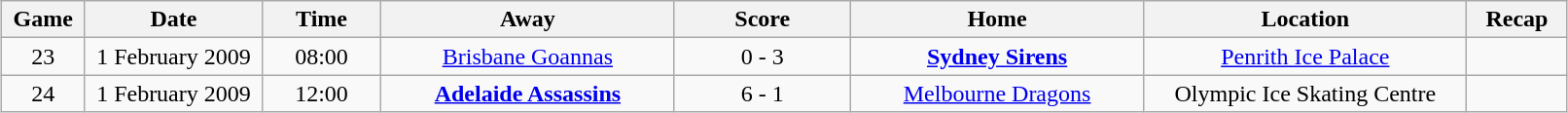<table class="wikitable" width="85%" style="margin: 1em auto 1em auto">
<tr>
<th width="1%">Game</th>
<th width="6%">Date</th>
<th width="4%">Time</th>
<th width="10%">Away</th>
<th width="6%">Score</th>
<th width="10%">Home</th>
<th width="11%">Location</th>
<th width="2%">Recap</th>
</tr>
<tr align="center">
<td>23</td>
<td>1 February 2009</td>
<td>08:00</td>
<td><a href='#'>Brisbane Goannas</a></td>
<td>0 - 3</td>
<td><strong><a href='#'>Sydney Sirens</a></strong></td>
<td><a href='#'>Penrith Ice Palace</a></td>
<td> </td>
</tr>
<tr align="center">
<td>24</td>
<td>1 February 2009</td>
<td>12:00</td>
<td><strong><a href='#'>Adelaide Assassins</a></strong></td>
<td>6 - 1</td>
<td><a href='#'>Melbourne Dragons</a></td>
<td>Olympic Ice Skating Centre</td>
<td> </td>
</tr>
</table>
